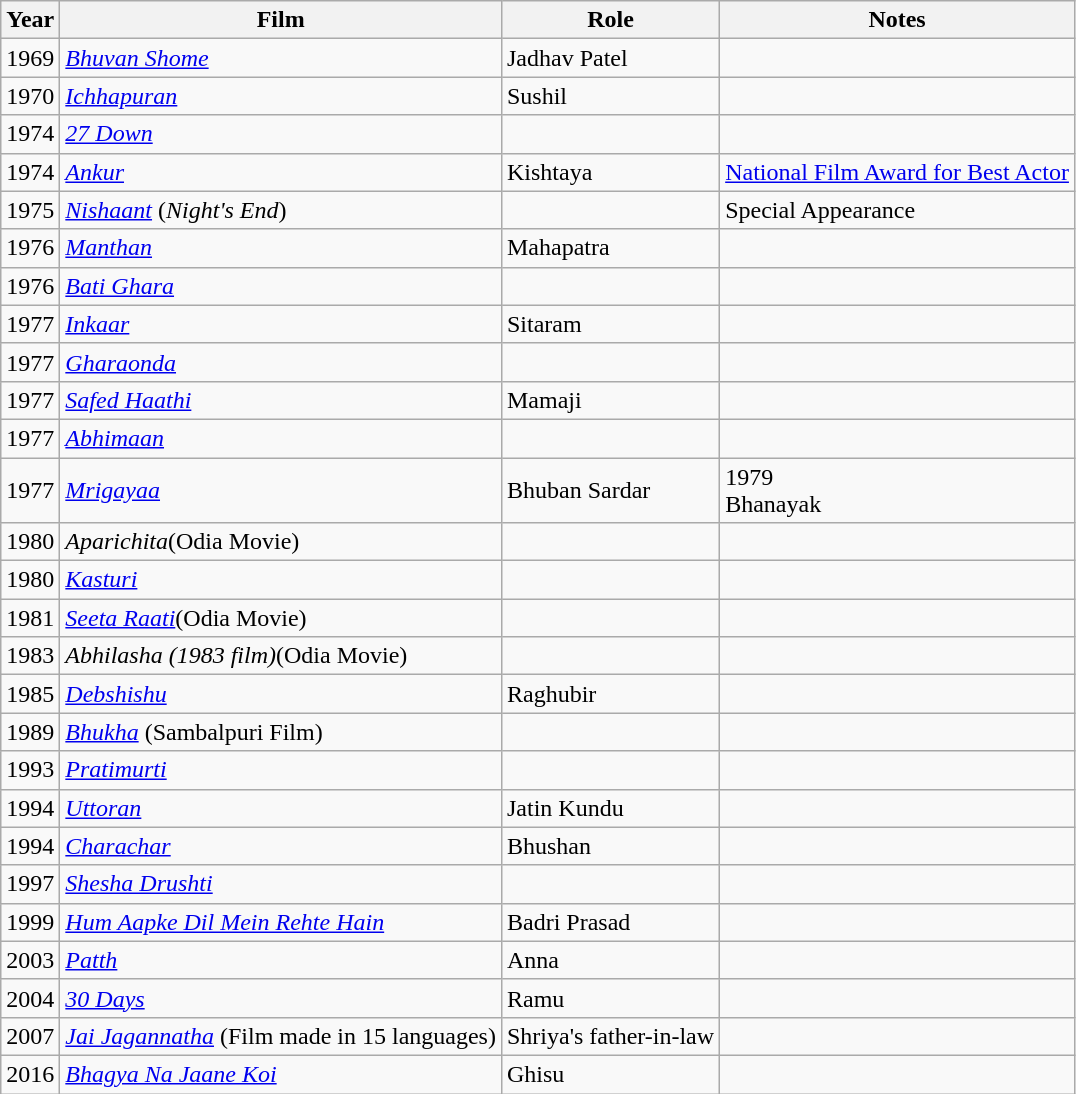<table class="wikitable sortable">
<tr>
<th>Year</th>
<th>Film</th>
<th>Role</th>
<th class="unsortable">Notes</th>
</tr>
<tr>
<td>1969</td>
<td><em><a href='#'>Bhuvan Shome</a></em></td>
<td>Jadhav Patel</td>
<td></td>
</tr>
<tr>
<td>1970</td>
<td><em><a href='#'>Ichhapuran</a></em></td>
<td>Sushil</td>
<td></td>
</tr>
<tr>
<td>1974</td>
<td><em><a href='#'>27 Down</a></em></td>
<td></td>
<td></td>
</tr>
<tr>
<td>1974</td>
<td><em><a href='#'>Ankur</a></em></td>
<td>Kishtaya</td>
<td><a href='#'>National Film Award for Best Actor</a></td>
</tr>
<tr>
<td>1975</td>
<td><em><a href='#'>Nishaant</a></em> (<em>Night's End</em>)</td>
<td></td>
<td>Special Appearance</td>
</tr>
<tr>
<td>1976</td>
<td><em><a href='#'>Manthan</a></em></td>
<td>Mahapatra</td>
<td></td>
</tr>
<tr>
<td>1976</td>
<td><em><a href='#'>Bati Ghara</a></em></td>
<td></td>
<td></td>
</tr>
<tr>
<td>1977</td>
<td><em><a href='#'>Inkaar</a></em></td>
<td>Sitaram</td>
<td></td>
</tr>
<tr>
<td>1977</td>
<td><em><a href='#'>Gharaonda</a></em></td>
<td></td>
<td></td>
</tr>
<tr>
<td>1977</td>
<td><em><a href='#'>Safed Haathi</a></em></td>
<td>Mamaji</td>
<td></td>
</tr>
<tr>
<td>1977</td>
<td><em><a href='#'>Abhimaan</a></em></td>
<td></td>
<td></td>
</tr>
<tr>
<td>1977</td>
<td><em><a href='#'>Mrigayaa</a></em></td>
<td>Bhuban Sardar</td>
<td>1979<br>Bhanayak</td>
</tr>
<tr>
<td>1980</td>
<td><em>Aparichita</em>(Odia Movie)</td>
<td></td>
<td></td>
</tr>
<tr>
<td>1980</td>
<td><em><a href='#'>Kasturi</a></em></td>
<td></td>
<td></td>
</tr>
<tr>
<td>1981</td>
<td><em><a href='#'>Seeta Raati</a></em>(Odia Movie)</td>
<td></td>
<td></td>
</tr>
<tr>
<td>1983</td>
<td><em>Abhilasha (1983 film)</em>(Odia Movie)</td>
<td></td>
<td></td>
</tr>
<tr>
<td>1985</td>
<td><em><a href='#'>Debshishu</a></em></td>
<td>Raghubir</td>
<td></td>
</tr>
<tr>
<td>1989</td>
<td><em><a href='#'>Bhukha</a></em> (Sambalpuri Film)</td>
<td></td>
</tr>
<tr>
<td>1993</td>
<td><em><a href='#'>Pratimurti</a></em></td>
<td></td>
<td></td>
</tr>
<tr>
<td>1994</td>
<td><em><a href='#'>Uttoran</a></em></td>
<td>Jatin Kundu</td>
<td></td>
</tr>
<tr>
<td>1994</td>
<td><em><a href='#'>Charachar</a></em></td>
<td>Bhushan</td>
<td></td>
</tr>
<tr>
<td>1997</td>
<td><em><a href='#'>Shesha Drushti</a></em></td>
<td></td>
<td></td>
</tr>
<tr>
<td>1999</td>
<td><em><a href='#'>Hum Aapke Dil Mein Rehte Hain</a></em></td>
<td>Badri Prasad</td>
<td></td>
</tr>
<tr>
<td>2003</td>
<td><em><a href='#'>Patth</a></em></td>
<td>Anna</td>
<td></td>
</tr>
<tr>
<td>2004</td>
<td><em><a href='#'>30 Days</a></em></td>
<td>Ramu</td>
<td></td>
</tr>
<tr>
<td>2007</td>
<td><em><a href='#'>Jai Jagannatha</a></em> (Film made in 15 languages)</td>
<td>Shriya's father-in-law</td>
<td></td>
</tr>
<tr>
<td>2016</td>
<td><em><a href='#'>Bhagya Na Jaane Koi</a></em></td>
<td>Ghisu</td>
<td></td>
</tr>
</table>
